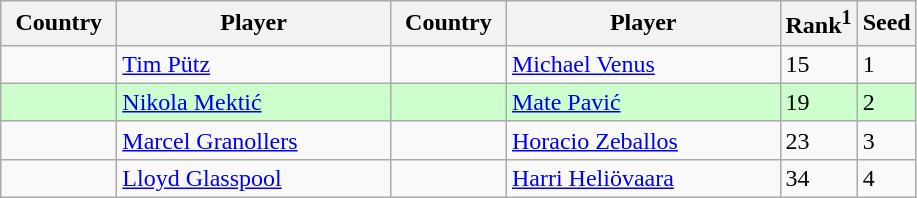<table class="sortable wikitable">
<tr>
<th width="70">Country</th>
<th width="175">Player</th>
<th width="70">Country</th>
<th width="175">Player</th>
<th>Rank<sup>1</sup></th>
<th>Seed</th>
</tr>
<tr>
<td></td>
<td><a href='#'>Tim Pütz</a></td>
<td></td>
<td><a href='#'>Michael Venus</a></td>
<td>15</td>
<td>1</td>
</tr>
<tr style="background:#cfc;">
<td></td>
<td><a href='#'>Nikola Mektić</a></td>
<td></td>
<td><a href='#'>Mate Pavić</a></td>
<td>19</td>
<td>2</td>
</tr>
<tr>
<td></td>
<td><a href='#'>Marcel Granollers</a></td>
<td></td>
<td><a href='#'>Horacio Zeballos</a></td>
<td>23</td>
<td>3</td>
</tr>
<tr>
<td></td>
<td><a href='#'>Lloyd Glasspool</a></td>
<td></td>
<td><a href='#'>Harri Heliövaara</a></td>
<td>34</td>
<td>4</td>
</tr>
</table>
